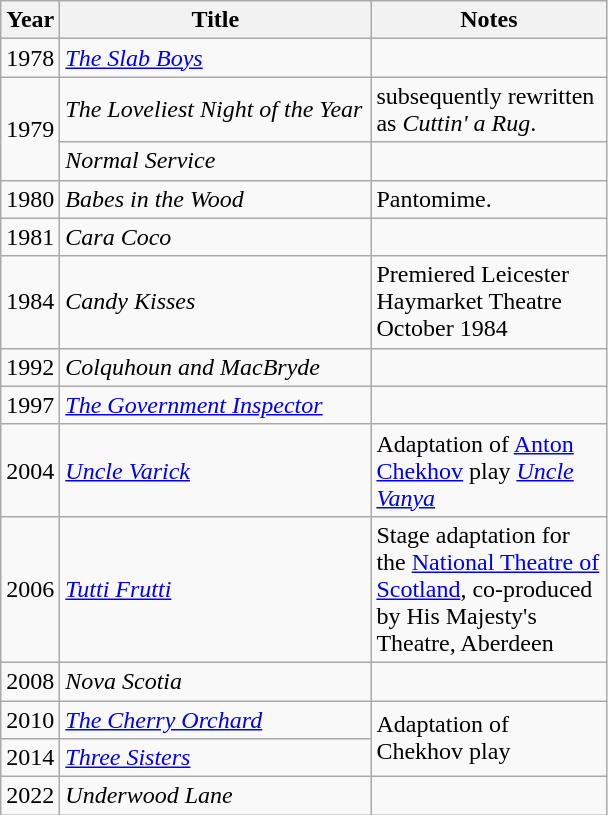<table class="wikitable">
<tr>
<th style="width:30px;">Year</th>
<th style="width:200px;">Title</th>
<th style="width:150px;">Notes</th>
</tr>
<tr>
<td>1978</td>
<td><em><a href='#'>The Slab Boys</a></em></td>
<td></td>
</tr>
<tr>
<td rowspan="2">1979</td>
<td><em>The Loveliest Night of the Year</em></td>
<td>subsequently rewritten as <em>Cuttin' a Rug</em>.</td>
</tr>
<tr>
<td><em>Normal Service</em></td>
<td></td>
</tr>
<tr>
<td>1980</td>
<td><em>Babes in the Wood</em></td>
<td>Pantomime.</td>
</tr>
<tr>
<td>1981</td>
<td><em>Cara Coco</em></td>
<td></td>
</tr>
<tr>
<td>1984</td>
<td><em>Candy Kisses</em></td>
<td>Premiered Leicester Haymarket Theatre October 1984</td>
</tr>
<tr>
<td>1992</td>
<td><em>Colquhoun and MacBryde</em></td>
<td></td>
</tr>
<tr>
<td>1997</td>
<td><em><a href='#'>The Government Inspector</a></em></td>
<td></td>
</tr>
<tr>
<td>2004</td>
<td><em><a href='#'>Uncle Varick</a></em></td>
<td>Adaptation of <a href='#'>Anton Chekhov</a> play <em><a href='#'>Uncle Vanya</a></em></td>
</tr>
<tr>
<td>2006</td>
<td><em><a href='#'>Tutti Frutti</a></em></td>
<td>Stage adaptation for the <a href='#'>National Theatre of Scotland</a>, co-produced by His Majesty's Theatre, Aberdeen</td>
</tr>
<tr>
<td>2008</td>
<td><em>Nova Scotia</em></td>
<td></td>
</tr>
<tr>
<td>2010</td>
<td><em><a href='#'>The Cherry Orchard</a></em></td>
<td rowspan="2">Adaptation of Chekhov play</td>
</tr>
<tr>
<td>2014</td>
<td><em><a href='#'>Three Sisters</a></em></td>
</tr>
<tr>
<td>2022</td>
<td><em>Underwood Lane</em></td>
<td></td>
</tr>
</table>
